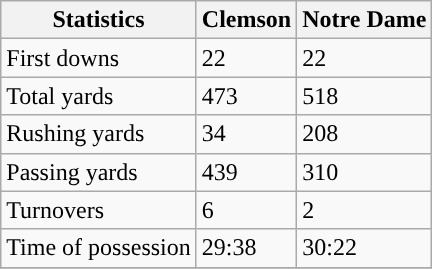<table class="wikitable">
<tr>
<th>Statistics</th>
<th>Clemson</th>
<th>Notre Dame</th>
</tr>
<tr>
<td>First downs</td>
<td>22</td>
<td>22</td>
</tr>
<tr>
<td>Total yards</td>
<td>473</td>
<td>518</td>
</tr>
<tr>
<td>Rushing yards</td>
<td>34</td>
<td>208</td>
</tr>
<tr>
<td>Passing yards</td>
<td>439</td>
<td>310</td>
</tr>
<tr>
<td>Turnovers</td>
<td>6</td>
<td>2</td>
</tr>
<tr>
<td>Time of possession</td>
<td>29:38</td>
<td>30:22</td>
</tr>
<tr>
</tr>
</table>
